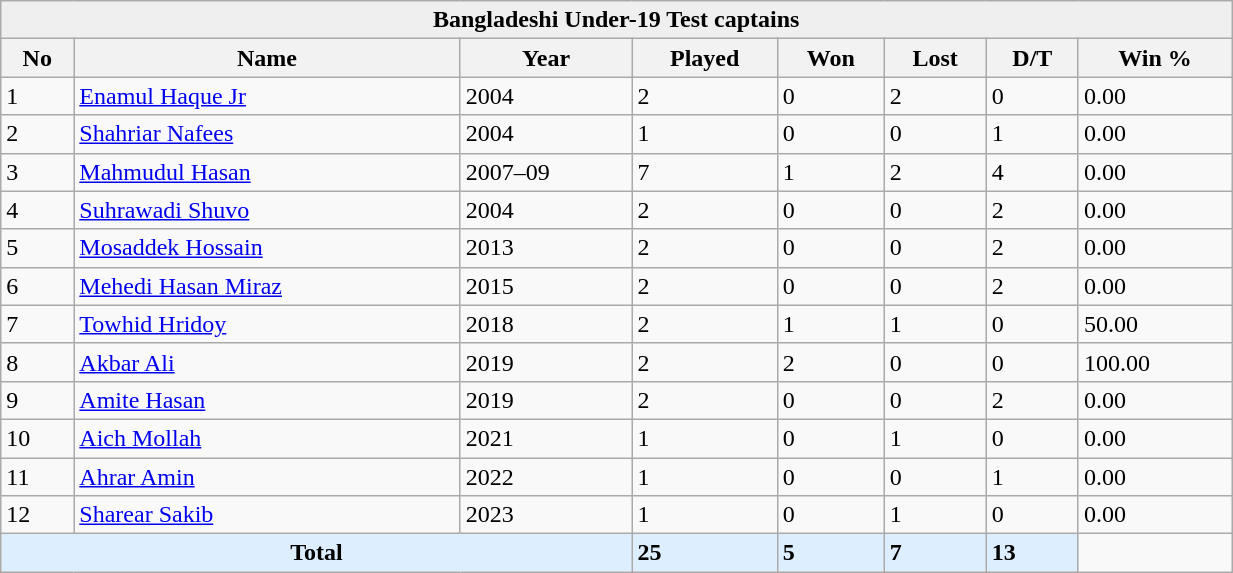<table class="wikitable" style="width:65%;">
<tr>
<th style="background:#efefef;" colspan="8">Bangladeshi Under-19 Test captains</th>
</tr>
<tr style="background:#efefef;">
<th>No</th>
<th>Name</th>
<th>Year</th>
<th>Played</th>
<th>Won</th>
<th>Lost</th>
<th>D/T</th>
<th>Win %</th>
</tr>
<tr>
<td>1</td>
<td><a href='#'>Enamul Haque Jr</a></td>
<td>2004</td>
<td>2</td>
<td>0</td>
<td>2</td>
<td>0</td>
<td>0.00</td>
</tr>
<tr>
<td>2</td>
<td><a href='#'>Shahriar Nafees</a></td>
<td>2004</td>
<td>1</td>
<td>0</td>
<td>0</td>
<td>1</td>
<td>0.00</td>
</tr>
<tr>
<td>3</td>
<td><a href='#'>Mahmudul Hasan</a></td>
<td>2007–09</td>
<td>7</td>
<td>1</td>
<td>2</td>
<td>4</td>
<td>0.00</td>
</tr>
<tr>
<td>4</td>
<td><a href='#'>Suhrawadi Shuvo</a></td>
<td>2004</td>
<td>2</td>
<td>0</td>
<td>0</td>
<td>2</td>
<td>0.00</td>
</tr>
<tr>
<td>5</td>
<td><a href='#'>Mosaddek Hossain</a></td>
<td>2013</td>
<td>2</td>
<td>0</td>
<td>0</td>
<td>2</td>
<td>0.00</td>
</tr>
<tr>
<td>6</td>
<td><a href='#'>Mehedi Hasan Miraz</a></td>
<td>2015</td>
<td>2</td>
<td>0</td>
<td>0</td>
<td>2</td>
<td>0.00</td>
</tr>
<tr>
<td>7</td>
<td><a href='#'>Towhid Hridoy</a></td>
<td>2018</td>
<td>2</td>
<td>1</td>
<td>1</td>
<td>0</td>
<td>50.00</td>
</tr>
<tr>
<td>8</td>
<td><a href='#'>Akbar Ali</a></td>
<td>2019</td>
<td>2</td>
<td>2</td>
<td>0</td>
<td>0</td>
<td>100.00</td>
</tr>
<tr>
<td>9</td>
<td><a href='#'>Amite Hasan</a></td>
<td>2019</td>
<td>2</td>
<td>0</td>
<td>0</td>
<td>2</td>
<td>0.00</td>
</tr>
<tr>
<td>10</td>
<td><a href='#'>Aich Mollah</a></td>
<td>2021</td>
<td>1</td>
<td>0</td>
<td>1</td>
<td>0</td>
<td>0.00</td>
</tr>
<tr>
<td>11</td>
<td><a href='#'>Ahrar Amin</a></td>
<td>2022</td>
<td>1</td>
<td>0</td>
<td>0</td>
<td>1</td>
<td>0.00</td>
</tr>
<tr>
<td>12</td>
<td><a href='#'>Sharear Sakib</a></td>
<td>2023</td>
<td>1</td>
<td>0</td>
<td>1</td>
<td>0</td>
<td>0.00</td>
</tr>
<tr style="background:#def;">
<td colspan="3" style="text-align:center;"><strong>Total</strong></td>
<td><strong>25</strong></td>
<td><strong>5</strong></td>
<td><strong>7</strong></td>
<td><strong>13</strong></td>
</tr>
</table>
